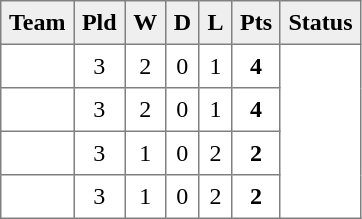<table style=border-collapse:collapse border=1 cellspacing=0 cellpadding=5>
<tr align=center bgcolor=#efefef>
<th>Team</th>
<th>Pld</th>
<th>W</th>
<th>D</th>
<th>L</th>
<th>Pts</th>
<th>Status</th>
</tr>
<tr align=center style="background:#FFFFFF;">
<td style="text-align:left;"> </td>
<td>3</td>
<td>2</td>
<td>0</td>
<td>1</td>
<td><strong>4</strong></td>
<td rowspan=4></td>
</tr>
<tr align=center style="background:#FFFFFF;">
<td style="text-align:left;"> </td>
<td>3</td>
<td>2</td>
<td>0</td>
<td>1</td>
<td><strong>4</strong></td>
</tr>
<tr align=center style="background:#FFFFFF;">
<td style="text-align:left;"> </td>
<td>3</td>
<td>1</td>
<td>0</td>
<td>2</td>
<td><strong>2</strong></td>
</tr>
<tr align=center style="background:#FFFFFF;">
<td style="text-align:left;"> </td>
<td>3</td>
<td>1</td>
<td>0</td>
<td>2</td>
<td><strong>2</strong></td>
</tr>
</table>
